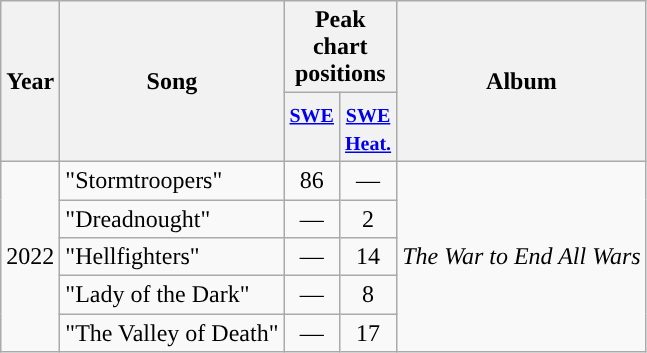<table class=wikitable style=text-align:center;>
<tr>
<th rowspan=2>Year</th>
<th rowspan=2>Song</th>
<th colspan=2>Peak chart positions</th>
<th rowspan=2>Album</th>
</tr>
<tr style="vertical-align:top;line-height:1.2">
<th width=25px><small><a href='#'>SWE</a></small><br></th>
<th width=25px><small><a href='#'>SWE<br>Heat.</a></small><br></th>
</tr>
<tr>
<td rowspan="5">2022</td>
<td align=left>"Stormtroopers"</td>
<td>86</td>
<td>—</td>
<td rowspan="5"><em>The War to End All Wars</em></td>
</tr>
<tr>
<td align=left>"Dreadnought"</td>
<td>—</td>
<td>2</td>
</tr>
<tr>
<td align=left>"Hellfighters"</td>
<td>—</td>
<td>14</td>
</tr>
<tr>
<td align=left>"Lady of the Dark"</td>
<td>—</td>
<td>8</td>
</tr>
<tr>
<td align=left>"The Valley of Death"</td>
<td>—</td>
<td>17</td>
</tr>
</table>
